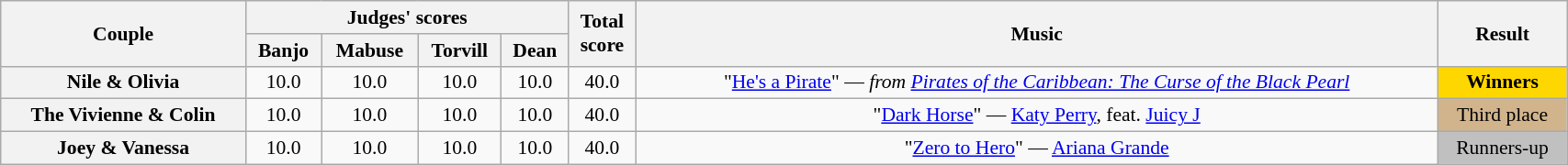<table class="wikitable sortable" style="text-align:center; font-size:90%; width:90%">
<tr>
<th scope="col" rowspan=2>Couple</th>
<th scope="col" colspan=4 class="unsortable">Judges' scores</th>
<th scope="col" rowspan=2 class="unsortable">Total<br>score</th>
<th scope="col" rowspan=2 class="unsortable">Music</th>
<th scope="col" rowspan=2 class="unsortable">Result</th>
</tr>
<tr>
<th class="unsortable">Banjo</th>
<th class="unsortable">Mabuse</th>
<th class="unsortable">Torvill</th>
<th class="unsortable">Dean</th>
</tr>
<tr>
<th scope="row">Nile & Olivia</th>
<td>10.0</td>
<td>10.0</td>
<td>10.0</td>
<td>10.0</td>
<td>40.0</td>
<td>"<a href='#'>He's a Pirate</a>" — <em>from <a href='#'>Pirates of the Caribbean: The Curse of the Black Pearl</a></em></td>
<td bgcolor="gold"><strong>Winners</strong></td>
</tr>
<tr>
<th scope="row">The Vivienne & Colin</th>
<td>10.0</td>
<td>10.0</td>
<td>10.0</td>
<td>10.0</td>
<td>40.0</td>
<td>"<a href='#'>Dark Horse</a>" — <a href='#'>Katy Perry</a>, feat. <a href='#'>Juicy J</a></td>
<td bgcolor=tan>Third place</td>
</tr>
<tr>
<th scope="row">Joey & Vanessa</th>
<td>10.0</td>
<td>10.0</td>
<td>10.0</td>
<td>10.0</td>
<td>40.0</td>
<td>"<a href='#'>Zero to Hero</a>" — <a href='#'>Ariana Grande</a></td>
<td bgcolor="silver">Runners-up</td>
</tr>
</table>
